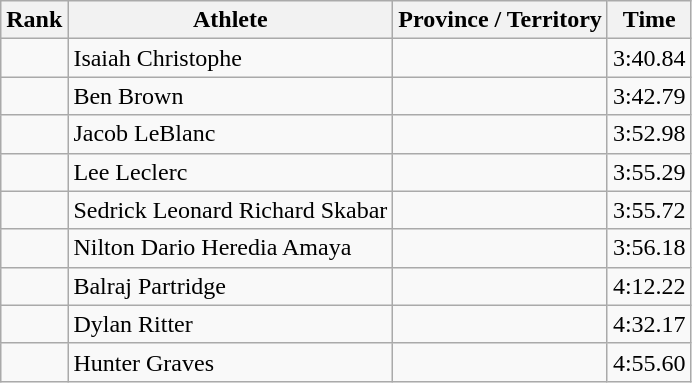<table class="wikitable sortable" style="text-align:center">
<tr>
<th>Rank</th>
<th>Athlete</th>
<th>Province / Territory</th>
<th>Time</th>
</tr>
<tr>
<td></td>
<td align=left>Isaiah Christophe</td>
<td align="left"></td>
<td>3:40.84</td>
</tr>
<tr>
<td></td>
<td align=left>Ben Brown</td>
<td align="left"></td>
<td>3:42.79</td>
</tr>
<tr>
<td></td>
<td align=left>Jacob LeBlanc</td>
<td align="left"></td>
<td>3:52.98</td>
</tr>
<tr>
<td></td>
<td align=left>Lee Leclerc</td>
<td align="left"></td>
<td>3:55.29</td>
</tr>
<tr>
<td></td>
<td align=left>Sedrick Leonard Richard Skabar</td>
<td align="left"></td>
<td>3:55.72</td>
</tr>
<tr>
<td></td>
<td align=left>Nilton Dario Heredia Amaya</td>
<td align="left"></td>
<td>3:56.18</td>
</tr>
<tr>
<td></td>
<td align=left>Balraj Partridge</td>
<td align="left"></td>
<td>4:12.22</td>
</tr>
<tr>
<td></td>
<td align=left>Dylan Ritter</td>
<td align="left"></td>
<td>4:32.17</td>
</tr>
<tr>
<td></td>
<td align=left>Hunter Graves</td>
<td align="left"></td>
<td>4:55.60</td>
</tr>
</table>
